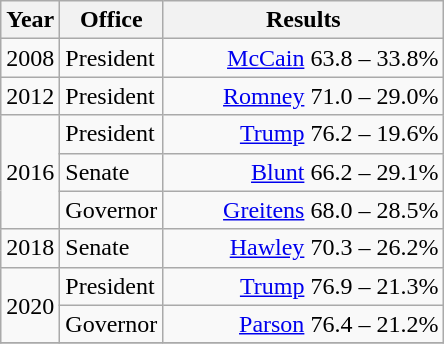<table class=wikitable>
<tr>
<th width="30">Year</th>
<th width="60">Office</th>
<th width="180">Results</th>
</tr>
<tr>
<td rowspan="1">2008</td>
<td>President</td>
<td align="right" ><a href='#'>McCain</a> 63.8 – 33.8%</td>
</tr>
<tr>
<td rowspan="1">2012</td>
<td>President</td>
<td align="right" ><a href='#'>Romney</a> 71.0 – 29.0%</td>
</tr>
<tr>
<td rowspan="3">2016</td>
<td>President</td>
<td align="right" ><a href='#'>Trump</a> 76.2 – 19.6%</td>
</tr>
<tr>
<td>Senate</td>
<td align="right" ><a href='#'>Blunt</a> 66.2 – 29.1%</td>
</tr>
<tr>
<td>Governor</td>
<td align="right" ><a href='#'>Greitens</a> 68.0 – 28.5%</td>
</tr>
<tr>
<td rowspan="1">2018</td>
<td>Senate</td>
<td align="right" ><a href='#'>Hawley</a> 70.3 – 26.2%</td>
</tr>
<tr>
<td rowspan="2">2020</td>
<td>President</td>
<td align="right" ><a href='#'>Trump</a> 76.9 – 21.3%</td>
</tr>
<tr>
<td>Governor</td>
<td align="right" ><a href='#'>Parson</a> 76.4 – 21.2%</td>
</tr>
<tr>
</tr>
</table>
